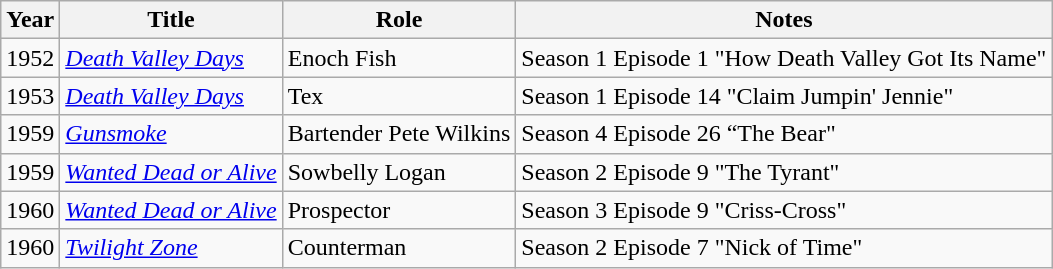<table class="wikitable plainrowheaders sortable">
<tr>
<th scope="col">Year</th>
<th scope="col">Title</th>
<th scope="col">Role</th>
<th scope="col" class="unsortable">Notes</th>
</tr>
<tr>
<td>1952</td>
<td><em><a href='#'>Death Valley Days</a></em></td>
<td>Enoch Fish</td>
<td>Season 1 Episode 1 "How Death Valley Got Its Name"</td>
</tr>
<tr>
<td>1953</td>
<td><em><a href='#'>Death Valley Days</a></em></td>
<td>Tex</td>
<td>Season 1 Episode 14 "Claim Jumpin' Jennie"</td>
</tr>
<tr>
<td>1959</td>
<td><em><a href='#'>Gunsmoke</a></em></td>
<td>Bartender Pete Wilkins</td>
<td>Season 4 Episode 26 “The Bear"</td>
</tr>
<tr>
<td>1959</td>
<td><em><a href='#'>Wanted Dead or Alive</a></em></td>
<td>Sowbelly Logan</td>
<td>Season 2 Episode 9 "The Tyrant"</td>
</tr>
<tr>
<td>1960</td>
<td><em><a href='#'>Wanted Dead or Alive</a></em></td>
<td>Prospector</td>
<td>Season 3 Episode 9 "Criss-Cross"</td>
</tr>
<tr>
<td>1960</td>
<td><em><a href='#'>Twilight Zone</a></em></td>
<td>Counterman</td>
<td>Season 2 Episode 7 "Nick of Time"</td>
</tr>
</table>
